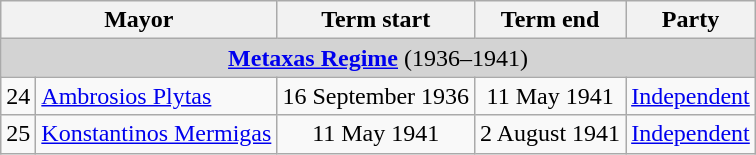<table class="wikitable">
<tr>
<th colspan="2" class="unsortable">Mayor</th>
<th>Term start</th>
<th>Term end</th>
<th>Party</th>
</tr>
<tr>
<td colspan="5" bgcolor="lightgrey" align="center"><strong><a href='#'>Metaxas Regime</a></strong> (1936–1941)</td>
</tr>
<tr>
<td bgcolor=>24</td>
<td><a href='#'>Ambrosios Plytas</a></td>
<td align=center>16 September 1936</td>
<td align=center>11 May 1941</td>
<td align=center><a href='#'>Independent</a></td>
</tr>
<tr>
<td bgcolor=>25</td>
<td><a href='#'>Konstantinos Mermigas</a></td>
<td align=center>11 May 1941</td>
<td align=center>2 August 1941</td>
<td align=center><a href='#'>Independent</a></td>
</tr>
</table>
